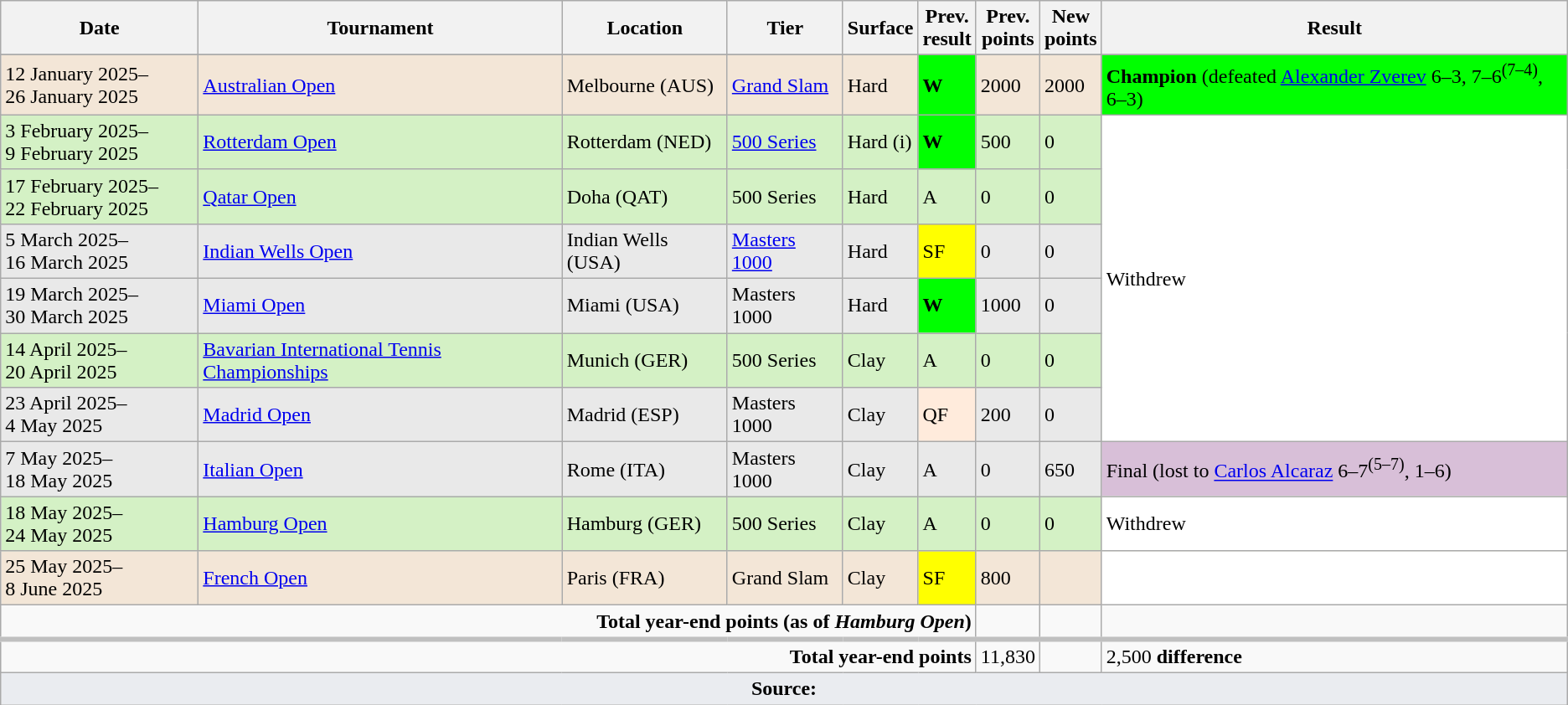<table class="wikitable" style="text-align:left">
<tr>
<th style="width:150px">Date</th>
<th>Tournament</th>
<th>Location</th>
<th>Tier</th>
<th>Surface</th>
<th>Prev.<br>result</th>
<th>Prev.<br>points</th>
<th>New<br>points</th>
<th>Result</th>
</tr>
<tr>
</tr>
<tr style="background:#F3E6D7;">
<td>12 January 2025–<br>26 January 2025</td>
<td><a href='#'>Australian Open</a></td>
<td>Melbourne (AUS)</td>
<td><a href='#'>Grand Slam</a></td>
<td>Hard</td>
<td bgcolor=lime><strong>W</strong></td>
<td>2000</td>
<td>2000</td>
<td bgcolor=lime><strong>Champion</strong> (defeated <a href='#'>Alexander Zverev</a> 6–3, 7–6<sup>(7–4)</sup>, 6–3)</td>
</tr>
<tr style="background:#D4F1C5;">
<td>3 February 2025–<br>9 February 2025</td>
<td><a href='#'>Rotterdam Open</a></td>
<td>Rotterdam (NED)</td>
<td><a href='#'>500 Series</a></td>
<td>Hard (i)</td>
<td bgcolor=lime><strong>W</strong></td>
<td>500</td>
<td>0</td>
<td rowspan=6 style="background:white;">Withdrew</td>
</tr>
<tr style="background:#D4F1C5;">
<td>17 February 2025–<br>22 February 2025</td>
<td><a href='#'>Qatar Open</a></td>
<td>Doha (QAT)</td>
<td>500 Series</td>
<td>Hard</td>
<td>A</td>
<td>0</td>
<td>0</td>
</tr>
<tr style="background:#E9E9E9;">
<td>5 March 2025–<br>16 March 2025</td>
<td><a href='#'>Indian Wells Open</a></td>
<td>Indian Wells (USA)</td>
<td><a href='#'>Masters 1000</a></td>
<td>Hard</td>
<td bgcolor=yellow>SF</td>
<td>0</td>
<td>0</td>
</tr>
<tr style="background:#E9E9E9;">
<td>19 March 2025–<br>30 March 2025</td>
<td><a href='#'>Miami Open</a></td>
<td>Miami (USA)</td>
<td>Masters 1000</td>
<td>Hard</td>
<td bgcolor=lime><strong>W</strong></td>
<td>1000</td>
<td>0</td>
</tr>
<tr style="background:#D4F1C5;">
<td>14 April 2025–<br>20 April 2025</td>
<td><a href='#'>Bavarian International Tennis Championships</a></td>
<td>Munich (GER)</td>
<td>500 Series</td>
<td>Clay</td>
<td>A</td>
<td>0</td>
<td>0</td>
</tr>
<tr style="background:#E9E9E9;">
<td>23 April 2025–<br>4 May 2025</td>
<td><a href='#'>Madrid Open</a></td>
<td>Madrid (ESP)</td>
<td>Masters 1000</td>
<td>Clay</td>
<td bgcolor=ffebdc>QF</td>
<td>200</td>
<td>0</td>
</tr>
<tr style="background:#E9E9E9;">
<td>7 May 2025–<br>18 May 2025</td>
<td><a href='#'>Italian Open</a></td>
<td>Rome (ITA)</td>
<td>Masters 1000</td>
<td>Clay</td>
<td>A</td>
<td>0</td>
<td>650</td>
<td style="background:thistle;">Final (lost to <a href='#'>Carlos Alcaraz</a> 6–7<sup>(5–7)</sup>, 1–6)</td>
</tr>
<tr style="background:#D4F1C5;">
<td>18 May 2025–<br>24 May 2025</td>
<td><a href='#'>Hamburg Open</a></td>
<td>Hamburg (GER)</td>
<td>500 Series</td>
<td>Clay</td>
<td>A</td>
<td>0</td>
<td>0</td>
<td style="background:white;">Withdrew</td>
</tr>
<tr style="background:#F3E6D7;">
<td>25 May 2025–<br>8 June 2025</td>
<td><a href='#'>French Open</a></td>
<td>Paris (FRA)</td>
<td>Grand Slam</td>
<td>Clay</td>
<td bgcolor=yellow>SF</td>
<td>800</td>
<td></td>
<td style="background:white;"></td>
</tr>
<tr>
<td colspan=6 align=right><strong>Total year-end points (as of <em>Hamburg Open</em>)</strong></td>
<td></td>
<td></td>
<td></td>
</tr>
<tr style="border-top:4px solid silver;">
<td colspan=6 align=right><strong>Total year-end points</strong></td>
<td>11,830</td>
<td></td>
<td> 2,500 <strong>difference</strong></td>
</tr>
<tr>
<td colspan="9" style="background-color:#EAECF0;text-align:center"><strong>Source:</strong> </td>
</tr>
</table>
